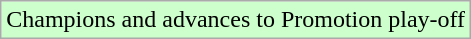<table class="wikitable">
<tr style="width:10px; background:#cfc;">
<td>Champions and advances to Promotion play-off</td>
</tr>
</table>
